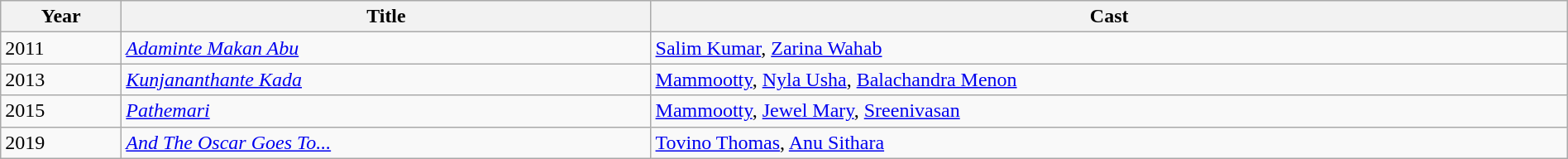<table class="wikitable" style="width:100%;">
<tr>
<th>Year</th>
<th>Title</th>
<th>Cast</th>
</tr>
<tr>
<td>2011</td>
<td><em><a href='#'>Adaminte Makan Abu</a></em></td>
<td><a href='#'>Salim Kumar</a>, <a href='#'>Zarina Wahab</a></td>
</tr>
<tr>
<td>2013</td>
<td><em><a href='#'>Kunjananthante Kada</a></em></td>
<td><a href='#'>Mammootty</a>, <a href='#'>Nyla Usha</a>, <a href='#'>Balachandra Menon</a></td>
</tr>
<tr>
<td>2015</td>
<td><em><a href='#'>Pathemari</a></em></td>
<td><a href='#'>Mammootty</a>, <a href='#'>Jewel Mary</a>, <a href='#'>Sreenivasan</a></td>
</tr>
<tr>
<td>2019</td>
<td><em><a href='#'>And The Oscar Goes To...</a></em></td>
<td><a href='#'>Tovino Thomas</a>, <a href='#'>Anu Sithara</a></td>
</tr>
</table>
